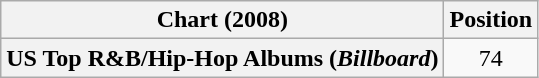<table class="wikitable plainrowheaders" style="text-align:center">
<tr>
<th scope="col">Chart (2008)</th>
<th scope="col">Position</th>
</tr>
<tr>
<th scope="row">US Top R&B/Hip-Hop Albums (<em>Billboard</em>)</th>
<td>74</td>
</tr>
</table>
